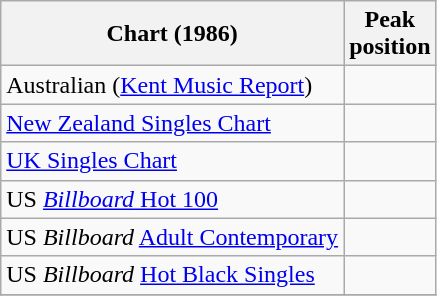<table class="wikitable">
<tr>
<th>Chart (1986)</th>
<th>Peak<br>position</th>
</tr>
<tr>
<td>Australian (<a href='#'>Kent Music Report</a>)</td>
<td></td>
</tr>
<tr>
<td><a href='#'>New Zealand Singles Chart</a></td>
<td></td>
</tr>
<tr>
<td><a href='#'>UK Singles Chart</a></td>
<td></td>
</tr>
<tr>
<td>US <a href='#'><em>Billboard</em> Hot 100</a></td>
<td></td>
</tr>
<tr>
<td>US <em>Billboard</em> <a href='#'>Adult Contemporary</a></td>
<td></td>
</tr>
<tr>
<td>US <em>Billboard</em> <a href='#'>Hot Black Singles</a></td>
<td></td>
</tr>
<tr>
</tr>
</table>
